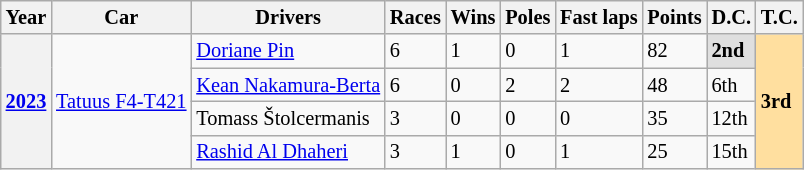<table class="wikitable" style="font-size:85%">
<tr>
<th>Year</th>
<th>Car</th>
<th>Drivers</th>
<th>Races</th>
<th>Wins</th>
<th>Poles</th>
<th>Fast laps</th>
<th>Points</th>
<th>D.C.</th>
<th>T.C.</th>
</tr>
<tr>
<th rowspan="4"><a href='#'>2023</a></th>
<td rowspan="4"><a href='#'>Tatuus F4-T421</a></td>
<td> <a href='#'>Doriane Pin</a></td>
<td>6</td>
<td>1</td>
<td>0</td>
<td>1</td>
<td>82</td>
<td style="background:#DFDFDF;"><strong>2nd</strong></td>
<td rowspan="4" style="background:#FFDF9F;"><strong>3rd</strong></td>
</tr>
<tr>
<td> <a href='#'>Kean Nakamura-Berta</a></td>
<td>6</td>
<td>0</td>
<td>2</td>
<td>2</td>
<td>48</td>
<td>6th</td>
</tr>
<tr>
<td> Tomass Štolcermanis</td>
<td>3</td>
<td>0</td>
<td>0</td>
<td>0</td>
<td>35</td>
<td>12th</td>
</tr>
<tr>
<td> <a href='#'>Rashid Al Dhaheri</a></td>
<td>3</td>
<td>1</td>
<td>0</td>
<td>1</td>
<td>25</td>
<td>15th</td>
</tr>
</table>
